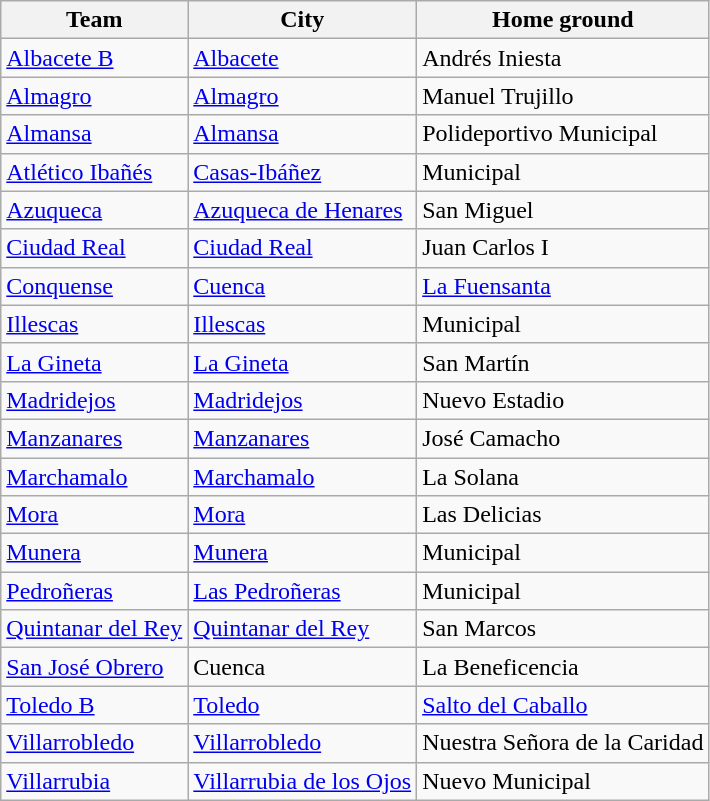<table class="wikitable sortable">
<tr>
<th>Team</th>
<th>City</th>
<th>Home ground</th>
</tr>
<tr>
<td><a href='#'>Albacete B</a></td>
<td><a href='#'>Albacete</a></td>
<td>Andrés Iniesta</td>
</tr>
<tr>
<td><a href='#'>Almagro</a></td>
<td><a href='#'>Almagro</a></td>
<td>Manuel Trujillo</td>
</tr>
<tr>
<td><a href='#'>Almansa</a></td>
<td><a href='#'>Almansa</a></td>
<td>Polideportivo Municipal</td>
</tr>
<tr>
<td><a href='#'>Atlético Ibañés</a></td>
<td><a href='#'>Casas-Ibáñez</a></td>
<td>Municipal</td>
</tr>
<tr>
<td><a href='#'>Azuqueca</a></td>
<td><a href='#'>Azuqueca de Henares</a></td>
<td>San Miguel</td>
</tr>
<tr>
<td><a href='#'>Ciudad Real</a></td>
<td><a href='#'>Ciudad Real</a></td>
<td>Juan Carlos I</td>
</tr>
<tr>
<td><a href='#'>Conquense</a></td>
<td><a href='#'>Cuenca</a></td>
<td><a href='#'>La Fuensanta</a></td>
</tr>
<tr>
<td><a href='#'>Illescas</a></td>
<td><a href='#'>Illescas</a></td>
<td>Municipal</td>
</tr>
<tr>
<td><a href='#'>La Gineta</a></td>
<td><a href='#'>La Gineta</a></td>
<td>San Martín</td>
</tr>
<tr>
<td><a href='#'>Madridejos</a></td>
<td><a href='#'>Madridejos</a></td>
<td>Nuevo Estadio</td>
</tr>
<tr>
<td><a href='#'>Manzanares</a></td>
<td><a href='#'>Manzanares</a></td>
<td>José Camacho</td>
</tr>
<tr>
<td><a href='#'>Marchamalo</a></td>
<td><a href='#'>Marchamalo</a></td>
<td>La Solana</td>
</tr>
<tr>
<td><a href='#'>Mora</a></td>
<td><a href='#'>Mora</a></td>
<td>Las Delicias</td>
</tr>
<tr>
<td><a href='#'>Munera</a></td>
<td><a href='#'>Munera</a></td>
<td>Municipal</td>
</tr>
<tr>
<td><a href='#'>Pedroñeras</a></td>
<td><a href='#'>Las Pedroñeras</a></td>
<td>Municipal</td>
</tr>
<tr>
<td><a href='#'>Quintanar del Rey</a></td>
<td><a href='#'>Quintanar del Rey</a></td>
<td>San Marcos</td>
</tr>
<tr>
<td><a href='#'>San José Obrero</a></td>
<td>Cuenca</td>
<td>La Beneficencia</td>
</tr>
<tr>
<td><a href='#'>Toledo B</a></td>
<td><a href='#'>Toledo</a></td>
<td><a href='#'>Salto del Caballo</a></td>
</tr>
<tr>
<td><a href='#'>Villarrobledo</a></td>
<td><a href='#'>Villarrobledo</a></td>
<td>Nuestra Señora de la Caridad</td>
</tr>
<tr>
<td><a href='#'>Villarrubia</a></td>
<td><a href='#'>Villarrubia de los Ojos</a></td>
<td>Nuevo Municipal</td>
</tr>
</table>
